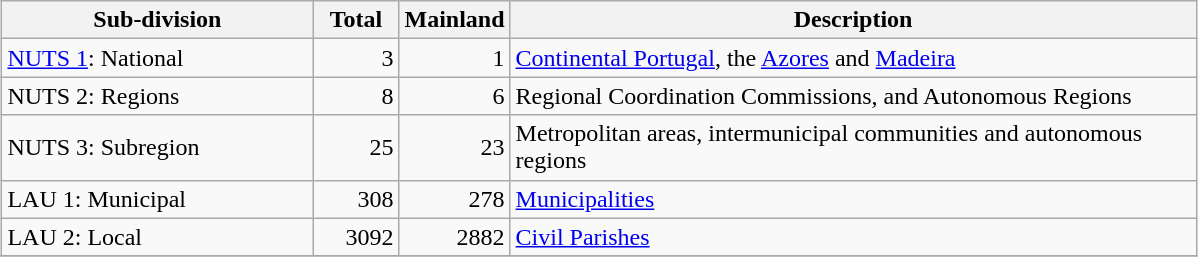<table class="wikitable sortable" style="margin: 1em auto 1em auto;">
<tr>
<th style="width:200px; text-align:centre">Sub-division</th>
<th style="width:50px; text-align:centre">Total</th>
<th style="width:50px; text-align:centre">Mainland</th>
<th style="width:450px; text-align:centre">Description</th>
</tr>
<tr>
<td style="text-align:left"><a href='#'>NUTS 1</a>: National</td>
<td style="text-align:right;">3</td>
<td style="text-align:right;">1</td>
<td style="text-align:left"><a href='#'>Continental Portugal</a>, the <a href='#'>Azores</a> and <a href='#'>Madeira</a></td>
</tr>
<tr>
<td style="text-align:left">NUTS 2: Regions</td>
<td style="text-align:right;">8</td>
<td style="text-align:right;">6</td>
<td>Regional Coordination Commissions, and Autonomous Regions</td>
</tr>
<tr>
<td style="text-align:left">NUTS 3: Subregion</td>
<td style="text-align:right;">25</td>
<td style="text-align:right;">23</td>
<td>Metropolitan areas, intermunicipal communities and autonomous regions</td>
</tr>
<tr>
<td style="text-align:left">LAU 1: Municipal</td>
<td style="text-align:right;">308</td>
<td style="text-align:right;">278</td>
<td><a href='#'>Municipalities</a></td>
</tr>
<tr>
<td style="text-align:left">LAU 2: Local</td>
<td style="text-align:right;">3092</td>
<td style="text-align:right;">2882</td>
<td><a href='#'>Civil Parishes</a></td>
</tr>
<tr>
</tr>
</table>
